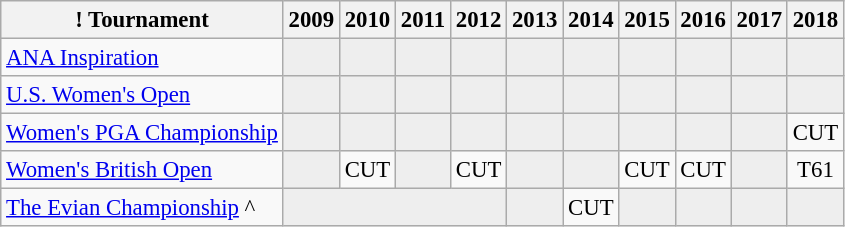<table class="wikitable" style="font-size:95%;text-align:center;">
<tr>
<th>! Tournament</th>
<th>2009</th>
<th>2010</th>
<th>2011</th>
<th>2012</th>
<th>2013</th>
<th>2014</th>
<th>2015</th>
<th>2016</th>
<th>2017</th>
<th>2018</th>
</tr>
<tr>
<td align=left><a href='#'>ANA Inspiration</a></td>
<td style="background:#eeeeee;"></td>
<td style="background:#eeeeee;"></td>
<td style="background:#eeeeee;"></td>
<td style="background:#eeeeee;"></td>
<td style="background:#eeeeee;"></td>
<td style="background:#eeeeee;"></td>
<td style="background:#eeeeee;"></td>
<td style="background:#eeeeee;"></td>
<td style="background:#eeeeee;"></td>
<td style="background:#eeeeee;"></td>
</tr>
<tr>
<td align=left><a href='#'>U.S. Women's Open</a></td>
<td style="background:#eeeeee;"></td>
<td style="background:#eeeeee;"></td>
<td style="background:#eeeeee;"></td>
<td style="background:#eeeeee;"></td>
<td style="background:#eeeeee;"></td>
<td style="background:#eeeeee;"></td>
<td style="background:#eeeeee;"></td>
<td style="background:#eeeeee;"></td>
<td style="background:#eeeeee;"></td>
<td style="background:#eeeeee;"></td>
</tr>
<tr>
<td align=left><a href='#'>Women's PGA Championship</a></td>
<td style="background:#eeeeee;"></td>
<td style="background:#eeeeee;"></td>
<td style="background:#eeeeee;"></td>
<td style="background:#eeeeee;"></td>
<td style="background:#eeeeee;"></td>
<td style="background:#eeeeee;"></td>
<td style="background:#eeeeee;"></td>
<td style="background:#eeeeee;"></td>
<td style="background:#eeeeee;"></td>
<td>CUT</td>
</tr>
<tr>
<td align=left><a href='#'>Women's British Open</a></td>
<td style="background:#eeeeee;"></td>
<td>CUT</td>
<td style="background:#eeeeee;"></td>
<td>CUT</td>
<td style="background:#eeeeee;"></td>
<td style="background:#eeeeee;"></td>
<td>CUT</td>
<td>CUT</td>
<td style="background:#eeeeee;"></td>
<td>T61</td>
</tr>
<tr>
<td align=left><a href='#'>The Evian Championship</a> ^</td>
<td style="background:#eeeeee;" colspan=4></td>
<td style="background:#eeeeee;"></td>
<td>CUT</td>
<td style="background:#eeeeee;"></td>
<td style="background:#eeeeee;"></td>
<td style="background:#eeeeee;"></td>
<td style="background:#eeeeee;"></td>
</tr>
</table>
